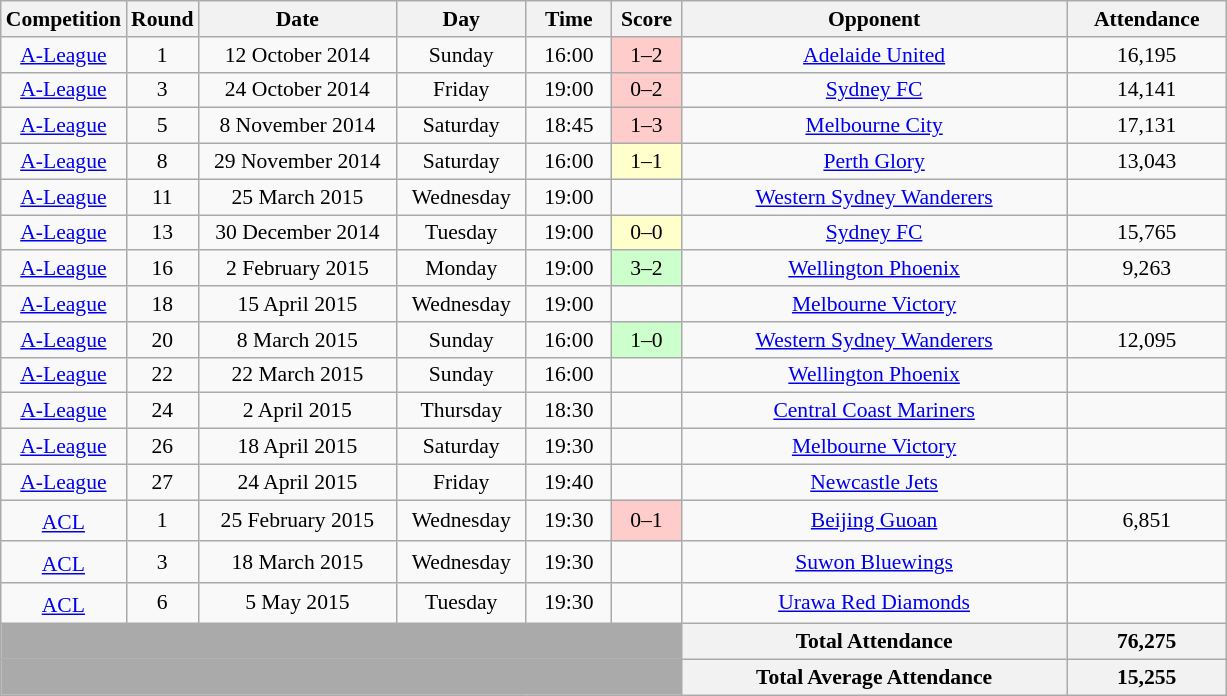<table class="wikitable sortable" style="text-align:center; font-size:90%">
<tr>
<th width=60>Competition</th>
<th width=40>Round</th>
<th width=125>Date</th>
<th width=80>Day</th>
<th width=50>Time</th>
<th width=40>Score</th>
<th width=250>Opponent</th>
<th width=100>Attendance</th>
</tr>
<tr>
<td><a href='#'>A-League</a></td>
<td>1</td>
<td>12 October 2014</td>
<td>Sunday</td>
<td>16:00</td>
<td style="background:#FFCCCC;">1–2</td>
<td><a href='#'>Adelaide United</a></td>
<td>16,195</td>
</tr>
<tr>
<td><a href='#'>A-League</a></td>
<td>3</td>
<td>24 October 2014</td>
<td>Friday</td>
<td>19:00</td>
<td style="background:#FFCCCC;">0–2</td>
<td><a href='#'>Sydney FC</a></td>
<td>14,141</td>
</tr>
<tr>
<td><a href='#'>A-League</a></td>
<td>5</td>
<td>8 November 2014</td>
<td>Saturday</td>
<td>18:45</td>
<td style="background:#FFCCCC;">1–3</td>
<td><a href='#'>Melbourne City</a></td>
<td>17,131</td>
</tr>
<tr>
<td><a href='#'>A-League</a></td>
<td>8</td>
<td>29 November 2014</td>
<td>Saturday</td>
<td>16:00</td>
<td style="background:#FFFFCC;">1–1</td>
<td><a href='#'>Perth Glory</a></td>
<td>13,043</td>
</tr>
<tr>
<td><a href='#'>A-League</a></td>
<td>11</td>
<td>25 March 2015</td>
<td>Wednesday</td>
<td>19:00</td>
<td></td>
<td><a href='#'>Western Sydney Wanderers</a></td>
<td></td>
</tr>
<tr>
<td><a href='#'>A-League</a></td>
<td>13</td>
<td>30 December 2014</td>
<td>Tuesday</td>
<td>19:00</td>
<td style="background:#FFFFCC;">0–0</td>
<td><a href='#'>Sydney FC</a></td>
<td>15,765</td>
</tr>
<tr>
<td><a href='#'>A-League</a></td>
<td>16</td>
<td>2 February 2015</td>
<td>Monday</td>
<td>19:00</td>
<td style="background:#CCFFCC;">3–2</td>
<td><a href='#'>Wellington Phoenix</a></td>
<td>9,263</td>
</tr>
<tr>
<td><a href='#'>A-League</a></td>
<td>18</td>
<td>15 April 2015</td>
<td>Wednesday</td>
<td>19:00</td>
<td></td>
<td><a href='#'>Melbourne Victory</a></td>
<td></td>
</tr>
<tr>
<td><a href='#'>A-League</a></td>
<td>20</td>
<td>8 March 2015</td>
<td>Sunday</td>
<td>16:00</td>
<td style="background:#CCFFCC;">1–0</td>
<td><a href='#'>Western Sydney Wanderers</a></td>
<td>12,095</td>
</tr>
<tr>
<td><a href='#'>A-League</a></td>
<td>22</td>
<td>22 March 2015</td>
<td>Sunday</td>
<td>16:00</td>
<td></td>
<td><a href='#'>Wellington Phoenix</a></td>
<td></td>
</tr>
<tr>
<td><a href='#'>A-League</a></td>
<td>24</td>
<td>2 April 2015</td>
<td>Thursday</td>
<td>18:30</td>
<td></td>
<td><a href='#'>Central Coast Mariners</a></td>
<td></td>
</tr>
<tr>
<td><a href='#'>A-League</a></td>
<td>26</td>
<td>18 April 2015</td>
<td>Saturday</td>
<td>19:30</td>
<td></td>
<td><a href='#'>Melbourne Victory</a></td>
<td></td>
</tr>
<tr>
<td><a href='#'>A-League</a></td>
<td>27</td>
<td>24 April 2015</td>
<td>Friday</td>
<td>19:40</td>
<td></td>
<td><a href='#'>Newcastle Jets</a></td>
<td></td>
</tr>
<tr>
<td><a href='#'>ACL</a><sup></sup></td>
<td>1</td>
<td>25 February 2015</td>
<td>Wednesday</td>
<td>19:30</td>
<td style="background:#FFCCCC;">0–1</td>
<td><a href='#'>Beijing Guoan</a></td>
<td>6,851</td>
</tr>
<tr>
<td><a href='#'>ACL</a><sup></sup></td>
<td>3</td>
<td>18 March 2015</td>
<td>Wednesday</td>
<td>19:30</td>
<td></td>
<td><a href='#'>Suwon Bluewings</a></td>
<td></td>
</tr>
<tr>
<td><a href='#'>ACL</a><sup></sup></td>
<td>6</td>
<td>5 May 2015</td>
<td>Tuesday</td>
<td>19:30</td>
<td></td>
<td><a href='#'>Urawa Red Diamonds</a></td>
<td></td>
</tr>
<tr>
<th colspan=6 style="background:#aaaaaa;"></th>
<th><strong>Total Attendance</strong></th>
<th><strong>76,275</strong></th>
</tr>
<tr>
<th colspan=6 style="background:#aaaaaa;"></th>
<th><strong>Total Average Attendance</strong></th>
<th><strong>15,255</strong></th>
</tr>
</table>
